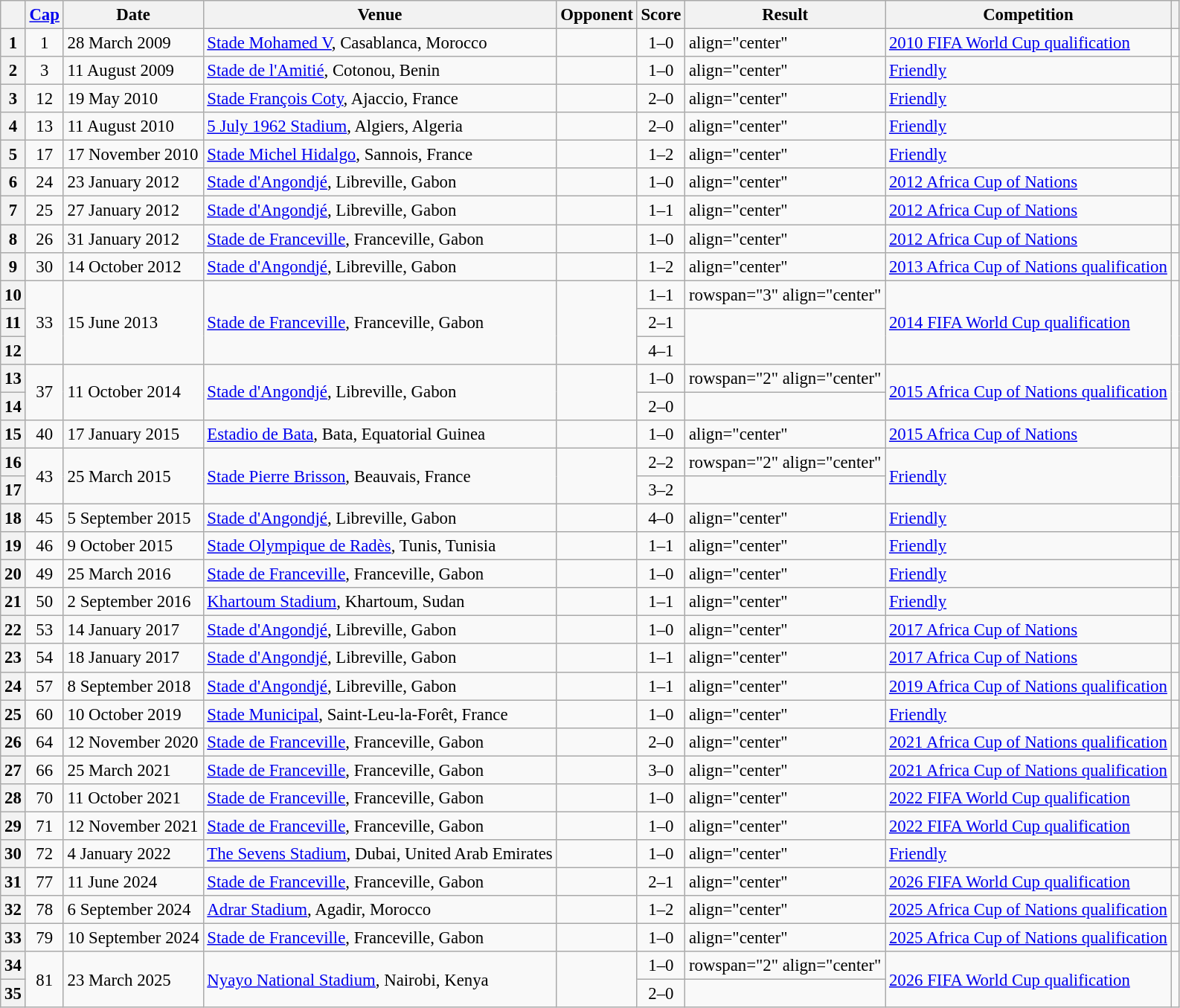<table class="wikitable sortable" style="font-size:95%">
<tr>
<th scope="col"></th>
<th scope="col"><a href='#'>Cap</a></th>
<th scope="col">Date</th>
<th scope="col">Venue</th>
<th scope="col">Opponent</th>
<th scope="col">Score</th>
<th scope="col">Result</th>
<th scope="col">Competition</th>
<th scope="col" class="unsortable"></th>
</tr>
<tr>
<th scope="row" align="center">1</th>
<td align="center">1</td>
<td>28 March 2009</td>
<td><a href='#'>Stade Mohamed V</a>, Casablanca, Morocco</td>
<td></td>
<td align="center">1–0</td>
<td>align="center" </td>
<td><a href='#'>2010 FIFA World Cup qualification</a></td>
<td align="center"></td>
</tr>
<tr>
<th scope="row" align="center">2</th>
<td align="center">3</td>
<td>11 August 2009</td>
<td><a href='#'>Stade de l'Amitié</a>, Cotonou, Benin</td>
<td></td>
<td align="center">1–0</td>
<td>align="center" </td>
<td><a href='#'>Friendly</a></td>
<td align="center"></td>
</tr>
<tr>
<th scope="row" align="center">3</th>
<td align="center">12</td>
<td>19 May 2010</td>
<td><a href='#'>Stade François Coty</a>, Ajaccio, France</td>
<td></td>
<td align="center">2–0</td>
<td>align="center" </td>
<td><a href='#'>Friendly</a></td>
<td align="center"></td>
</tr>
<tr>
<th scope="row" align="center">4</th>
<td align="center">13</td>
<td>11 August 2010</td>
<td><a href='#'>5 July 1962 Stadium</a>, Algiers, Algeria</td>
<td></td>
<td align="center">2–0</td>
<td>align="center" </td>
<td><a href='#'>Friendly</a></td>
<td align="center"></td>
</tr>
<tr>
<th scope="row" align="center">5</th>
<td align="center">17</td>
<td>17 November 2010</td>
<td><a href='#'>Stade Michel Hidalgo</a>, Sannois, France</td>
<td></td>
<td align="center">1–2</td>
<td>align="center" </td>
<td><a href='#'>Friendly</a></td>
<td align="center"></td>
</tr>
<tr>
<th scope="row" align="center">6</th>
<td align="center">24</td>
<td>23 January 2012</td>
<td><a href='#'>Stade d'Angondjé</a>, Libreville, Gabon</td>
<td></td>
<td align="center">1–0</td>
<td>align="center" </td>
<td><a href='#'>2012 Africa Cup of Nations</a></td>
<td align="center"></td>
</tr>
<tr>
<th scope="row" align="center">7</th>
<td align="center">25</td>
<td>27 January 2012</td>
<td><a href='#'>Stade d'Angondjé</a>, Libreville, Gabon</td>
<td></td>
<td align="center">1–1</td>
<td>align="center" </td>
<td><a href='#'>2012 Africa Cup of Nations</a></td>
<td align="center"></td>
</tr>
<tr>
<th scope="row" align="center">8</th>
<td align="center">26</td>
<td>31 January 2012</td>
<td><a href='#'>Stade de Franceville</a>, Franceville, Gabon</td>
<td></td>
<td align="center">1–0</td>
<td>align="center" </td>
<td><a href='#'>2012 Africa Cup of Nations</a></td>
<td align="center"></td>
</tr>
<tr>
<th scope="row" align="center">9</th>
<td align="center">30</td>
<td>14 October 2012</td>
<td><a href='#'>Stade d'Angondjé</a>, Libreville, Gabon</td>
<td></td>
<td align="center">1–2</td>
<td>align="center" </td>
<td><a href='#'>2013 Africa Cup of Nations qualification</a></td>
<td align="center"></td>
</tr>
<tr>
<th scope="row" align="center">10</th>
<td rowspan="3" align="center">33</td>
<td rowspan="3">15 June 2013</td>
<td rowspan="3"><a href='#'>Stade de Franceville</a>, Franceville, Gabon</td>
<td rowspan="3"></td>
<td align="center">1–1</td>
<td>rowspan="3" align="center" </td>
<td rowspan="3"><a href='#'>2014 FIFA World Cup qualification</a></td>
<td rowspan="3" align="center"></td>
</tr>
<tr>
<th scope="row" align="center">11</th>
<td align="center">2–1</td>
</tr>
<tr>
<th scope="row" align="center">12</th>
<td align="center">4–1</td>
</tr>
<tr>
<th scope="row" align="center">13</th>
<td rowspan="2" align="center">37</td>
<td rowspan="2">11 October 2014</td>
<td rowspan="2"><a href='#'>Stade d'Angondjé</a>, Libreville, Gabon</td>
<td rowspan="2"></td>
<td align="center">1–0</td>
<td>rowspan="2" align="center" </td>
<td rowspan="2"><a href='#'>2015 Africa Cup of Nations qualification</a></td>
<td rowspan="2" align="center"></td>
</tr>
<tr>
<th scope="row" align="center">14</th>
<td align="center">2–0</td>
</tr>
<tr>
<th scope="row" align="center">15</th>
<td align="center">40</td>
<td>17 January 2015</td>
<td><a href='#'>Estadio de Bata</a>, Bata, Equatorial Guinea</td>
<td></td>
<td align="center">1–0</td>
<td>align="center" </td>
<td><a href='#'>2015 Africa Cup of Nations</a></td>
<td align="center"></td>
</tr>
<tr>
<th scope="row" align="center">16</th>
<td rowspan="2" align="center">43</td>
<td rowspan="2">25 March 2015</td>
<td rowspan="2"><a href='#'>Stade Pierre Brisson</a>, Beauvais, France</td>
<td rowspan="2"></td>
<td align="center">2–2</td>
<td>rowspan="2" align="center" </td>
<td rowspan="2"><a href='#'>Friendly</a></td>
<td rowspan="2" align="center"></td>
</tr>
<tr>
<th scope="row" align="center">17</th>
<td align="center">3–2</td>
</tr>
<tr>
<th scope="row" align="center">18</th>
<td align="center">45</td>
<td>5 September 2015</td>
<td><a href='#'>Stade d'Angondjé</a>, Libreville, Gabon</td>
<td></td>
<td align="center">4–0</td>
<td>align="center" </td>
<td><a href='#'>Friendly</a></td>
<td align="center"></td>
</tr>
<tr>
<th scope="row" align="center">19</th>
<td align="center">46</td>
<td>9 October 2015</td>
<td><a href='#'>Stade Olympique de Radès</a>, Tunis, Tunisia</td>
<td></td>
<td align="center">1–1</td>
<td>align="center" </td>
<td><a href='#'>Friendly</a></td>
<td align="center"></td>
</tr>
<tr>
<th scope="row" align="center">20</th>
<td align="center">49</td>
<td>25 March 2016</td>
<td><a href='#'>Stade de Franceville</a>, Franceville, Gabon</td>
<td></td>
<td align="center">1–0</td>
<td>align="center" </td>
<td><a href='#'>Friendly</a></td>
<td align="center"></td>
</tr>
<tr>
<th scope="row" align="center">21</th>
<td align="center">50</td>
<td>2 September 2016</td>
<td><a href='#'>Khartoum Stadium</a>, Khartoum, Sudan</td>
<td></td>
<td align="center">1–1</td>
<td>align="center" </td>
<td><a href='#'>Friendly</a></td>
<td align="center"></td>
</tr>
<tr>
<th scope="row" align="center">22</th>
<td align="center">53</td>
<td>14 January 2017</td>
<td><a href='#'>Stade d'Angondjé</a>, Libreville, Gabon</td>
<td></td>
<td align="center">1–0</td>
<td>align="center" </td>
<td><a href='#'>2017 Africa Cup of Nations</a></td>
<td align="center"></td>
</tr>
<tr>
<th scope="row" align="center">23</th>
<td align="center">54</td>
<td>18 January 2017</td>
<td><a href='#'>Stade d'Angondjé</a>, Libreville, Gabon</td>
<td></td>
<td align="center">1–1</td>
<td>align="center" </td>
<td><a href='#'>2017 Africa Cup of Nations</a></td>
<td align="center"></td>
</tr>
<tr>
<th scope="row" align="center">24</th>
<td align="center">57</td>
<td>8 September 2018</td>
<td><a href='#'>Stade d'Angondjé</a>, Libreville, Gabon</td>
<td></td>
<td align="center">1–1</td>
<td>align="center" </td>
<td><a href='#'>2019 Africa Cup of Nations qualification</a></td>
<td align="center"></td>
</tr>
<tr>
<th scope="row" align="center">25</th>
<td align="center">60</td>
<td>10 October 2019</td>
<td><a href='#'>Stade Municipal</a>, Saint-Leu-la-Forêt, France</td>
<td></td>
<td align="center">1–0</td>
<td>align="center" </td>
<td><a href='#'>Friendly</a></td>
<td align="center"></td>
</tr>
<tr>
<th scope="row" align="center">26</th>
<td align="center">64</td>
<td>12 November 2020</td>
<td><a href='#'>Stade de Franceville</a>, Franceville, Gabon</td>
<td></td>
<td align="center">2–0</td>
<td>align="center" </td>
<td><a href='#'>2021 Africa Cup of Nations qualification</a></td>
<td align="center"></td>
</tr>
<tr>
<th scope="row" align="center">27</th>
<td align="center">66</td>
<td>25 March 2021</td>
<td><a href='#'>Stade de Franceville</a>, Franceville, Gabon</td>
<td></td>
<td align="center">3–0</td>
<td>align="center" </td>
<td><a href='#'>2021 Africa Cup of Nations qualification</a></td>
<td align="center"></td>
</tr>
<tr>
<th scope="row" align="center">28</th>
<td align="center">70</td>
<td>11 October 2021</td>
<td><a href='#'>Stade de Franceville</a>, Franceville, Gabon</td>
<td></td>
<td align="center">1–0</td>
<td>align="center" </td>
<td><a href='#'>2022 FIFA World Cup qualification</a></td>
<td align="center"></td>
</tr>
<tr>
<th scope="row" align="center">29</th>
<td align="center">71</td>
<td>12 November 2021</td>
<td><a href='#'>Stade de Franceville</a>, Franceville, Gabon</td>
<td></td>
<td align="center">1–0</td>
<td>align="center" </td>
<td><a href='#'>2022 FIFA World Cup qualification</a></td>
<td align="center"></td>
</tr>
<tr>
<th scope="row" align="center">30</th>
<td align="center">72</td>
<td>4 January 2022</td>
<td><a href='#'>The Sevens Stadium</a>, Dubai, United Arab Emirates</td>
<td></td>
<td align="center">1–0</td>
<td>align="center" </td>
<td><a href='#'>Friendly</a></td>
<td align="center"></td>
</tr>
<tr>
<th scope="row" align="center">31</th>
<td align="center">77</td>
<td>11 June 2024</td>
<td><a href='#'>Stade de Franceville</a>, Franceville, Gabon</td>
<td></td>
<td align="center">2–1</td>
<td>align="center" </td>
<td><a href='#'>2026 FIFA World Cup qualification</a></td>
<td align="center"></td>
</tr>
<tr>
<th scope="row" align="center">32</th>
<td align="center">78</td>
<td>6 September 2024</td>
<td><a href='#'>Adrar Stadium</a>, Agadir, Morocco</td>
<td></td>
<td align="center">1–2</td>
<td>align="center" </td>
<td><a href='#'>2025 Africa Cup of Nations qualification</a></td>
<td align="center"></td>
</tr>
<tr>
<th scope="row" align="center">33</th>
<td align="center">79</td>
<td>10 September 2024</td>
<td><a href='#'>Stade de Franceville</a>, Franceville, Gabon</td>
<td></td>
<td align="center">1–0</td>
<td>align="center" </td>
<td><a href='#'>2025 Africa Cup of Nations qualification</a></td>
<td align="center"></td>
</tr>
<tr>
<th scope="row" align="center">34</th>
<td rowspan="2" align="center">81</td>
<td rowspan="2">23 March 2025</td>
<td rowspan="2"><a href='#'>Nyayo National Stadium</a>, Nairobi, Kenya</td>
<td rowspan="2"></td>
<td align="center">1–0</td>
<td>rowspan="2" align="center" </td>
<td rowspan="2"><a href='#'>2026 FIFA World Cup qualification</a></td>
<td rowspan="2" align="center"></td>
</tr>
<tr>
<th scope="row" align="center">35</th>
<td align="center">2–0</td>
</tr>
</table>
